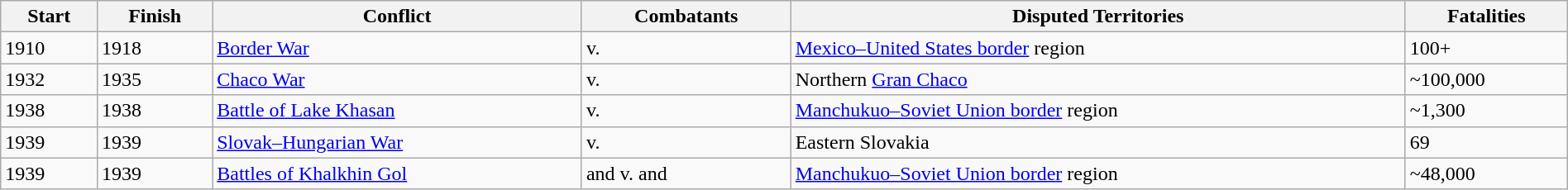<table class="sortable wikitable" width=100%>
<tr>
<th>Start</th>
<th>Finish</th>
<th>Conflict</th>
<th>Combatants</th>
<th>Disputed Territories</th>
<th>Fatalities</th>
</tr>
<tr>
<td>1910</td>
<td>1918</td>
<td><a href='#'>Border War</a></td>
<td> v. </td>
<td><a href='#'>Mexico–United States border</a> region</td>
<td>100+</td>
</tr>
<tr>
<td>1932</td>
<td>1935</td>
<td><a href='#'>Chaco War</a></td>
<td> v. </td>
<td>Northern <a href='#'>Gran Chaco</a></td>
<td>~100,000</td>
</tr>
<tr>
<td>1938</td>
<td>1938</td>
<td><a href='#'>Battle of Lake Khasan</a></td>
<td> v. </td>
<td><a href='#'>Manchukuo–Soviet Union border</a> region</td>
<td>~1,300</td>
</tr>
<tr>
<td>1939</td>
<td>1939</td>
<td><a href='#'>Slovak–Hungarian War</a></td>
<td> v. </td>
<td>Eastern Slovakia</td>
<td>69</td>
</tr>
<tr>
<td>1939</td>
<td>1939</td>
<td><a href='#'>Battles of Khalkhin Gol</a></td>
<td> and  v.  and </td>
<td><a href='#'>Manchukuo–Soviet Union border</a> region</td>
<td>~48,000</td>
</tr>
</table>
